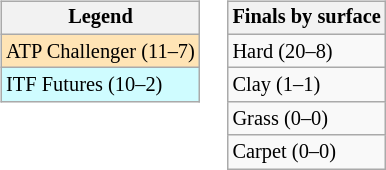<table>
<tr valign=top>
<td><br><table class=wikitable style=font-size:85%>
<tr>
<th>Legend</th>
</tr>
<tr bgcolor=moccasin>
<td>ATP Challenger (11–7)</td>
</tr>
<tr bgcolor=#cffcff>
<td>ITF Futures (10–2)</td>
</tr>
</table>
</td>
<td><br><table class=wikitable style=font-size:85%>
<tr>
<th>Finals by surface</th>
</tr>
<tr>
<td>Hard (20–8)</td>
</tr>
<tr>
<td>Clay (1–1)</td>
</tr>
<tr>
<td>Grass (0–0)</td>
</tr>
<tr>
<td>Carpet (0–0)</td>
</tr>
</table>
</td>
</tr>
</table>
